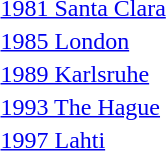<table>
<tr>
<td><a href='#'>1981 Santa Clara</a></td>
<td></td>
<td></td>
<td></td>
</tr>
<tr>
<td><a href='#'>1985 London</a></td>
<td></td>
<td></td>
<td></td>
</tr>
<tr>
<td><a href='#'>1989 Karlsruhe</a></td>
<td></td>
<td></td>
<td></td>
</tr>
<tr>
<td><a href='#'>1993 The Hague</a></td>
<td></td>
<td></td>
<td></td>
</tr>
<tr>
<td><a href='#'>1997 Lahti</a></td>
<td></td>
<td></td>
<td></td>
</tr>
</table>
